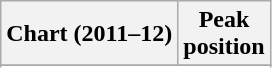<table class="wikitable sortable plainrowheaders" style="text-align:center">
<tr>
<th scope="col">Chart (2011–12)</th>
<th scope="col">Peak<br>position</th>
</tr>
<tr>
</tr>
<tr>
</tr>
<tr>
</tr>
<tr>
</tr>
<tr>
</tr>
<tr>
</tr>
<tr>
</tr>
<tr>
</tr>
</table>
